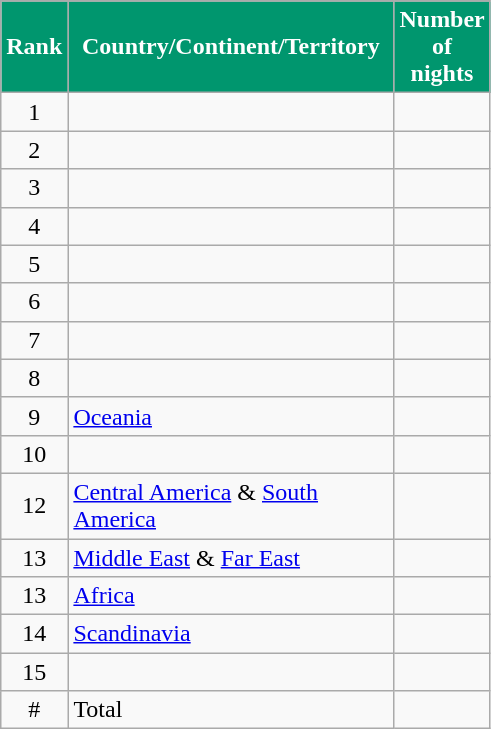<table class="wikitable">
<tr>
</tr>
<tr style="color:white;">
<th style="width:5px; background:#00966E;">Rank</th>
<th style="width:210px; background:#00966E;">Country/Continent/Territory</th>
<th style="width:50px; background:#00966E;">Number of nights</th>
</tr>
<tr>
<td style="text-align:center;">1</td>
<td></td>
<td style="text-align:right;"></td>
</tr>
<tr>
<td style="text-align:center;">2</td>
<td></td>
<td style="text-align:right;"></td>
</tr>
<tr>
<td style="text-align:center;">3</td>
<td></td>
<td style="text-align:right;"></td>
</tr>
<tr>
<td style="text-align:center;">4</td>
<td></td>
<td style="text-align:right;"></td>
</tr>
<tr>
<td style="text-align:center;">5</td>
<td></td>
<td style="text-align:right;"></td>
</tr>
<tr>
<td style="text-align:center;">6</td>
<td></td>
<td style="text-align:right;"></td>
</tr>
<tr>
<td style="text-align:center;">7</td>
<td></td>
<td style="text-align:right;"></td>
</tr>
<tr>
<td style="text-align:center;">8</td>
<td></td>
<td style="text-align:right;"></td>
</tr>
<tr>
<td style="text-align:center;">9</td>
<td><a href='#'>Oceania</a></td>
<td style="text-align:right;"></td>
</tr>
<tr>
<td style="text-align:center;">10</td>
<td></td>
<td style="text-align:right;"></td>
</tr>
<tr>
<td style="text-align:center;">12</td>
<td><a href='#'>Central America</a> & <a href='#'>South America</a></td>
<td style="text-align:right;"></td>
</tr>
<tr>
<td style="text-align:center;">13</td>
<td><a href='#'>Middle East</a> & <a href='#'>Far East</a></td>
<td style="text-align:right;"></td>
</tr>
<tr>
<td style="text-align:center;">13</td>
<td><a href='#'>Africa</a></td>
<td style="text-align:right;"></td>
</tr>
<tr>
<td style="text-align:center;">14</td>
<td><a href='#'>Scandinavia</a></td>
<td style="text-align:right;"></td>
</tr>
<tr>
<td style="text-align:center;">15</td>
<td></td>
<td style="text-align:right;"></td>
</tr>
<tr>
<td style="text-align:center;">#</td>
<td>Total</td>
<td style="text-align:right;"></td>
</tr>
</table>
